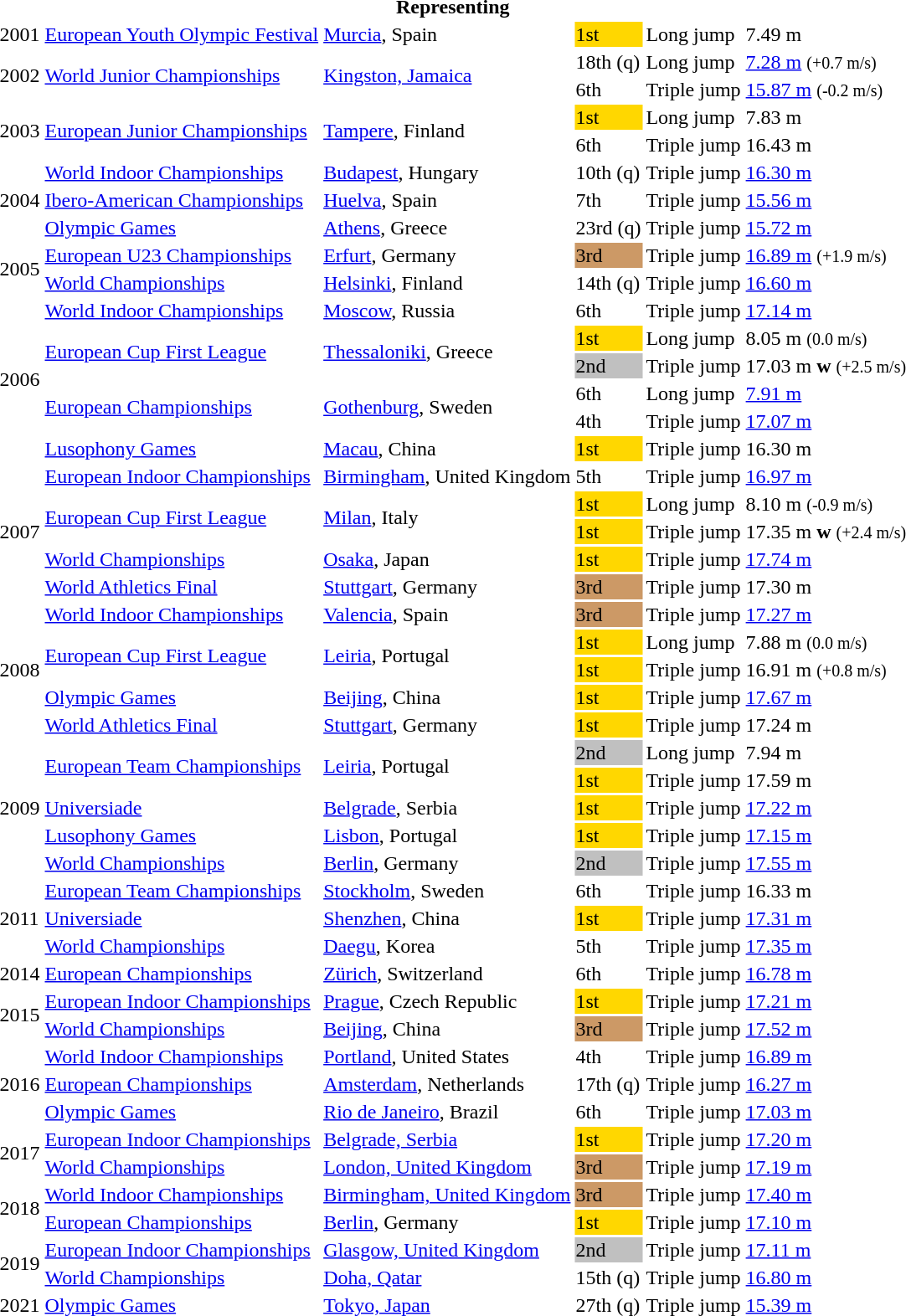<table>
<tr>
<th colspan="6">Representing </th>
</tr>
<tr>
<td>2001</td>
<td><a href='#'>European Youth Olympic Festival</a></td>
<td><a href='#'>Murcia</a>, Spain</td>
<td bgcolor=gold>1st</td>
<td>Long jump</td>
<td>7.49 m</td>
</tr>
<tr>
<td rowspan=2>2002</td>
<td rowspan=2><a href='#'>World Junior Championships</a></td>
<td rowspan=2><a href='#'>Kingston, Jamaica</a></td>
<td>18th (q)</td>
<td>Long jump</td>
<td><a href='#'>7.28 m</a>  <small>(+0.7 m/s)</small></td>
</tr>
<tr>
<td>6th</td>
<td>Triple jump</td>
<td><a href='#'>15.87 m</a>  <small>(-0.2 m/s)</small></td>
</tr>
<tr>
<td rowspan=2>2003</td>
<td rowspan=2><a href='#'>European Junior Championships</a></td>
<td rowspan=2><a href='#'>Tampere</a>, Finland</td>
<td bgcolor=gold>1st</td>
<td>Long jump</td>
<td>7.83 m</td>
</tr>
<tr>
<td>6th</td>
<td>Triple jump</td>
<td>16.43 m</td>
</tr>
<tr>
<td rowspan=3>2004</td>
<td><a href='#'>World Indoor Championships</a></td>
<td><a href='#'>Budapest</a>, Hungary</td>
<td>10th (q)</td>
<td>Triple jump</td>
<td><a href='#'>16.30 m</a></td>
</tr>
<tr>
<td><a href='#'>Ibero-American Championships</a></td>
<td><a href='#'>Huelva</a>, Spain</td>
<td>7th</td>
<td>Triple jump</td>
<td><a href='#'>15.56 m</a></td>
</tr>
<tr>
<td><a href='#'>Olympic Games</a></td>
<td><a href='#'>Athens</a>, Greece</td>
<td>23rd (q)</td>
<td>Triple jump</td>
<td><a href='#'>15.72 m</a></td>
</tr>
<tr>
<td rowspan=2>2005</td>
<td><a href='#'>European U23 Championships</a></td>
<td><a href='#'>Erfurt</a>, Germany</td>
<td bgcolor=cc9966>3rd</td>
<td>Triple jump</td>
<td><a href='#'>16.89 m</a> <small>(+1.9 m/s)</small></td>
</tr>
<tr>
<td><a href='#'>World Championships</a></td>
<td><a href='#'>Helsinki</a>, Finland</td>
<td>14th (q)</td>
<td>Triple jump</td>
<td><a href='#'>16.60 m</a></td>
</tr>
<tr>
<td rowspan=6>2006</td>
<td><a href='#'>World Indoor Championships</a></td>
<td><a href='#'>Moscow</a>, Russia</td>
<td>6th</td>
<td>Triple jump</td>
<td><a href='#'>17.14 m</a></td>
</tr>
<tr>
<td rowspan=2><a href='#'>European Cup First League</a></td>
<td rowspan=2><a href='#'>Thessaloniki</a>, Greece</td>
<td bgcolor=gold>1st</td>
<td>Long jump</td>
<td>8.05 m <small>(0.0 m/s)</small></td>
</tr>
<tr>
<td bgcolor=silver>2nd</td>
<td>Triple jump</td>
<td>17.03 m <strong>w</strong> <small>(+2.5 m/s)</small></td>
</tr>
<tr>
<td rowspan=2><a href='#'>European Championships</a></td>
<td rowspan=2><a href='#'>Gothenburg</a>, Sweden</td>
<td>6th</td>
<td>Long jump</td>
<td><a href='#'>7.91 m</a></td>
</tr>
<tr>
<td>4th</td>
<td>Triple jump</td>
<td><a href='#'>17.07 m</a></td>
</tr>
<tr>
<td><a href='#'>Lusophony Games</a></td>
<td><a href='#'>Macau</a>, China</td>
<td bgcolor=gold>1st</td>
<td>Triple jump</td>
<td>16.30 m</td>
</tr>
<tr>
<td rowspan=5>2007</td>
<td><a href='#'>European Indoor Championships</a></td>
<td><a href='#'>Birmingham</a>, United Kingdom</td>
<td>5th</td>
<td>Triple jump</td>
<td><a href='#'>16.97 m</a></td>
</tr>
<tr>
<td rowspan=2><a href='#'>European Cup First League</a></td>
<td rowspan=2><a href='#'>Milan</a>, Italy</td>
<td bgcolor=gold>1st</td>
<td>Long jump</td>
<td>8.10 m <small>(-0.9 m/s)</small></td>
</tr>
<tr>
<td bgcolor=gold>1st</td>
<td>Triple jump</td>
<td>17.35 m <strong>w</strong> <small>(+2.4 m/s)</small></td>
</tr>
<tr>
<td><a href='#'>World Championships</a></td>
<td><a href='#'>Osaka</a>, Japan</td>
<td bgcolor=gold>1st</td>
<td>Triple jump</td>
<td><a href='#'>17.74 m</a> </td>
</tr>
<tr>
<td><a href='#'>World Athletics Final</a></td>
<td><a href='#'>Stuttgart</a>, Germany</td>
<td bgcolor=cc9966>3rd</td>
<td>Triple jump</td>
<td>17.30 m</td>
</tr>
<tr>
<td rowspan=5>2008</td>
<td><a href='#'>World Indoor Championships</a></td>
<td><a href='#'>Valencia</a>, Spain</td>
<td bgcolor=cc9966>3rd</td>
<td>Triple jump</td>
<td><a href='#'>17.27 m</a></td>
</tr>
<tr>
<td rowspan=2><a href='#'>European Cup First League</a></td>
<td rowspan=2><a href='#'>Leiria</a>, Portugal</td>
<td bgcolor=gold>1st</td>
<td>Long jump</td>
<td>7.88 m <small>(0.0 m/s)</small></td>
</tr>
<tr>
<td bgcolor=gold>1st</td>
<td>Triple jump</td>
<td>16.91 m <small>(+0.8 m/s)</small></td>
</tr>
<tr>
<td><a href='#'>Olympic Games</a></td>
<td><a href='#'>Beijing</a>, China</td>
<td bgcolor=gold>1st</td>
<td>Triple jump</td>
<td><a href='#'>17.67 m</a></td>
</tr>
<tr>
<td><a href='#'>World Athletics Final</a></td>
<td><a href='#'>Stuttgart</a>, Germany</td>
<td bgcolor=gold>1st</td>
<td>Triple jump</td>
<td>17.24 m</td>
</tr>
<tr>
<td rowspan=5>2009</td>
<td rowspan=2><a href='#'>European Team Championships</a></td>
<td rowspan=2><a href='#'>Leiria</a>, Portugal</td>
<td bgcolor=silver>2nd</td>
<td>Long jump</td>
<td>7.94 m</td>
</tr>
<tr>
<td bgcolor=gold>1st</td>
<td>Triple jump</td>
<td>17.59 m</td>
</tr>
<tr>
<td><a href='#'>Universiade</a></td>
<td><a href='#'>Belgrade</a>, Serbia</td>
<td bgcolor=gold>1st</td>
<td>Triple jump</td>
<td><a href='#'>17.22 m</a></td>
</tr>
<tr>
<td><a href='#'>Lusophony Games</a></td>
<td><a href='#'>Lisbon</a>, Portugal</td>
<td bgcolor=gold>1st</td>
<td>Triple jump</td>
<td><a href='#'>17.15 m</a></td>
</tr>
<tr>
<td><a href='#'>World Championships</a></td>
<td><a href='#'>Berlin</a>, Germany</td>
<td bgcolor=silver>2nd</td>
<td>Triple jump</td>
<td><a href='#'>17.55 m</a></td>
</tr>
<tr>
<td rowspan=3>2011</td>
<td><a href='#'>European Team Championships</a></td>
<td><a href='#'>Stockholm</a>, Sweden</td>
<td>6th</td>
<td>Triple jump</td>
<td>16.33 m</td>
</tr>
<tr>
<td><a href='#'>Universiade</a></td>
<td><a href='#'>Shenzhen</a>, China</td>
<td bgcolor=gold>1st</td>
<td>Triple jump</td>
<td><a href='#'>17.31 m</a></td>
</tr>
<tr>
<td><a href='#'>World Championships</a></td>
<td><a href='#'>Daegu</a>, Korea</td>
<td>5th</td>
<td>Triple jump</td>
<td><a href='#'>17.35 m</a></td>
</tr>
<tr>
<td>2014</td>
<td><a href='#'>European Championships</a></td>
<td><a href='#'>Zürich</a>, Switzerland</td>
<td>6th</td>
<td>Triple jump</td>
<td><a href='#'>16.78 m</a></td>
</tr>
<tr>
<td rowspan=2>2015</td>
<td><a href='#'>European Indoor Championships</a></td>
<td><a href='#'>Prague</a>, Czech Republic</td>
<td bgcolor=gold>1st</td>
<td>Triple jump</td>
<td><a href='#'>17.21 m</a></td>
</tr>
<tr>
<td><a href='#'>World Championships</a></td>
<td><a href='#'>Beijing</a>, China</td>
<td bgcolor=cc9966>3rd</td>
<td>Triple jump</td>
<td><a href='#'>17.52 m</a></td>
</tr>
<tr>
<td rowspan=3>2016</td>
<td><a href='#'>World Indoor Championships</a></td>
<td><a href='#'>Portland</a>, United States</td>
<td>4th</td>
<td>Triple jump</td>
<td><a href='#'>16.89 m</a></td>
</tr>
<tr>
<td><a href='#'>European Championships</a></td>
<td><a href='#'>Amsterdam</a>, Netherlands</td>
<td>17th (q)</td>
<td>Triple jump</td>
<td><a href='#'>16.27 m</a></td>
</tr>
<tr>
<td><a href='#'>Olympic Games</a></td>
<td><a href='#'>Rio de Janeiro</a>, Brazil</td>
<td>6th</td>
<td>Triple jump</td>
<td><a href='#'>17.03 m</a> </td>
</tr>
<tr>
<td rowspan=2>2017</td>
<td><a href='#'>European Indoor Championships</a></td>
<td><a href='#'>Belgrade, Serbia</a></td>
<td bgcolor=gold>1st</td>
<td>Triple jump</td>
<td><a href='#'>17.20 m</a></td>
</tr>
<tr>
<td><a href='#'>World Championships</a></td>
<td><a href='#'>London, United Kingdom</a></td>
<td bgcolor=cc9966>3rd</td>
<td>Triple jump</td>
<td><a href='#'>17.19 m</a></td>
</tr>
<tr>
<td rowspan=2>2018</td>
<td><a href='#'>World Indoor Championships</a></td>
<td><a href='#'>Birmingham, United Kingdom</a></td>
<td bgcolor=cc9966>3rd</td>
<td>Triple jump</td>
<td><a href='#'>17.40 m</a></td>
</tr>
<tr>
<td><a href='#'>European Championships</a></td>
<td><a href='#'>Berlin</a>, Germany</td>
<td bgcolor=gold>1st</td>
<td>Triple jump</td>
<td><a href='#'>17.10 m</a></td>
</tr>
<tr>
<td rowspan=2>2019</td>
<td><a href='#'>European Indoor Championships</a></td>
<td><a href='#'>Glasgow, United Kingdom</a></td>
<td bgcolor=silver>2nd</td>
<td>Triple jump</td>
<td><a href='#'>17.11 m</a></td>
</tr>
<tr>
<td><a href='#'>World Championships</a></td>
<td><a href='#'>Doha, Qatar</a></td>
<td>15th (q)</td>
<td>Triple jump</td>
<td><a href='#'>16.80 m</a></td>
</tr>
<tr>
<td>2021</td>
<td><a href='#'>Olympic Games</a></td>
<td><a href='#'>Tokyo, Japan</a></td>
<td>27th (q)</td>
<td>Triple jump</td>
<td><a href='#'>15.39 m</a></td>
</tr>
</table>
